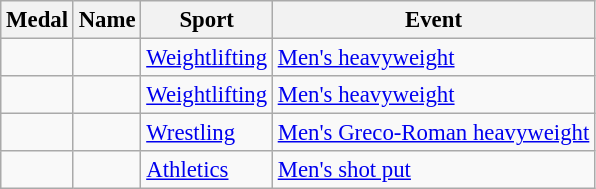<table class="wikitable sortable" style="font-size:95%">
<tr>
<th>Medal</th>
<th>Name</th>
<th>Sport</th>
<th>Event</th>
</tr>
<tr>
<td></td>
<td></td>
<td><a href='#'>Weightlifting</a></td>
<td><a href='#'>Men's heavyweight</a></td>
</tr>
<tr>
<td></td>
<td></td>
<td><a href='#'>Weightlifting</a></td>
<td><a href='#'>Men's heavyweight</a></td>
</tr>
<tr>
<td></td>
<td></td>
<td><a href='#'>Wrestling</a></td>
<td><a href='#'>Men's Greco-Roman heavyweight</a></td>
</tr>
<tr>
<td></td>
<td></td>
<td><a href='#'>Athletics</a></td>
<td><a href='#'>Men's shot put</a></td>
</tr>
</table>
